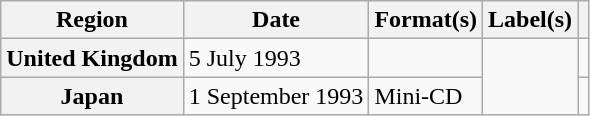<table class="wikitable plainrowheaders">
<tr>
<th scope="col">Region</th>
<th scope="col">Date</th>
<th scope="col">Format(s)</th>
<th scope="col">Label(s)</th>
<th scope="col"></th>
</tr>
<tr>
<th scope="row">United Kingdom</th>
<td>5 July 1993</td>
<td></td>
<td rowspan="2"></td>
<td></td>
</tr>
<tr>
<th scope="row">Japan</th>
<td>1 September 1993</td>
<td>Mini-CD</td>
<td></td>
</tr>
</table>
